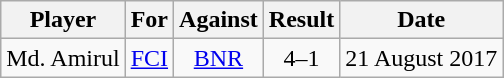<table class="wikitable sortable">
<tr>
<th>Player</th>
<th>For</th>
<th>Against</th>
<th style="text-align:center">Result</th>
<th>Date</th>
</tr>
<tr align="center">
<td align="left"> Md. Amirul</td>
<td align="center"><a href='#'>FCI</a></td>
<td align="center"><a href='#'>BNR</a></td>
<td align="center">4–1</td>
<td align="center">21 August 2017</td>
</tr>
</table>
